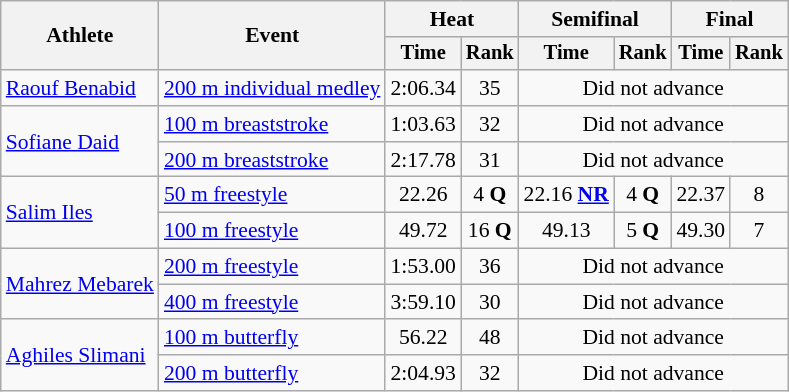<table class=wikitable style="font-size:90%">
<tr>
<th rowspan="2">Athlete</th>
<th rowspan="2">Event</th>
<th colspan="2">Heat</th>
<th colspan="2">Semifinal</th>
<th colspan="2">Final</th>
</tr>
<tr style="font-size:95%">
<th>Time</th>
<th>Rank</th>
<th>Time</th>
<th>Rank</th>
<th>Time</th>
<th>Rank</th>
</tr>
<tr align=center>
<td align=left><a href='#'>Raouf Benabid</a></td>
<td align=left><a href='#'>200 m individual medley</a></td>
<td>2:06.34</td>
<td>35</td>
<td colspan=4>Did not advance</td>
</tr>
<tr align=center>
<td align=left rowspan=2><a href='#'>Sofiane Daid</a></td>
<td align=left><a href='#'>100 m breaststroke</a></td>
<td>1:03.63</td>
<td>32</td>
<td colspan=4>Did not advance</td>
</tr>
<tr align=center>
<td align=left><a href='#'>200 m breaststroke</a></td>
<td>2:17.78</td>
<td>31</td>
<td colspan=4>Did not advance</td>
</tr>
<tr align=center>
<td align=left rowspan=2><a href='#'>Salim Iles</a></td>
<td align=left><a href='#'>50 m freestyle</a></td>
<td>22.26</td>
<td>4 <strong>Q</strong></td>
<td>22.16 <strong><a href='#'>NR</a></strong></td>
<td>4 <strong>Q</strong></td>
<td>22.37</td>
<td>8</td>
</tr>
<tr align=center>
<td align=left><a href='#'>100 m freestyle</a></td>
<td>49.72</td>
<td>16 <strong>Q</strong></td>
<td>49.13</td>
<td>5 <strong>Q</strong></td>
<td>49.30</td>
<td>7</td>
</tr>
<tr align=center>
<td align=left rowspan=2><a href='#'>Mahrez Mebarek</a></td>
<td align=left><a href='#'>200 m freestyle</a></td>
<td>1:53.00</td>
<td>36</td>
<td colspan=4>Did not advance</td>
</tr>
<tr align=center>
<td align=left><a href='#'>400 m freestyle</a></td>
<td>3:59.10</td>
<td>30</td>
<td colspan=4>Did not advance</td>
</tr>
<tr align=center>
<td align=left rowspan=2><a href='#'>Aghiles Slimani</a></td>
<td align=left><a href='#'>100 m butterfly</a></td>
<td>56.22</td>
<td>48</td>
<td colspan=4>Did not advance</td>
</tr>
<tr align=center>
<td align=left><a href='#'>200 m butterfly</a></td>
<td>2:04.93</td>
<td>32</td>
<td colspan=4>Did not advance</td>
</tr>
</table>
